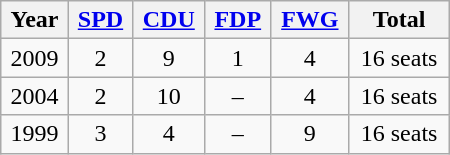<table class="wikitable" width="300">
<tr>
<th>Year</th>
<th><a href='#'>SPD</a></th>
<th><a href='#'>CDU</a></th>
<th><a href='#'>FDP</a></th>
<th><a href='#'>FWG</a></th>
<th>Total</th>
</tr>
<tr align="center">
<td>2009</td>
<td>2</td>
<td>9</td>
<td>1</td>
<td>4</td>
<td>16 seats</td>
</tr>
<tr align="center">
<td>2004</td>
<td>2</td>
<td>10</td>
<td>–</td>
<td>4</td>
<td>16 seats</td>
</tr>
<tr align="center">
<td>1999</td>
<td>3</td>
<td>4</td>
<td>–</td>
<td>9</td>
<td>16 seats</td>
</tr>
</table>
